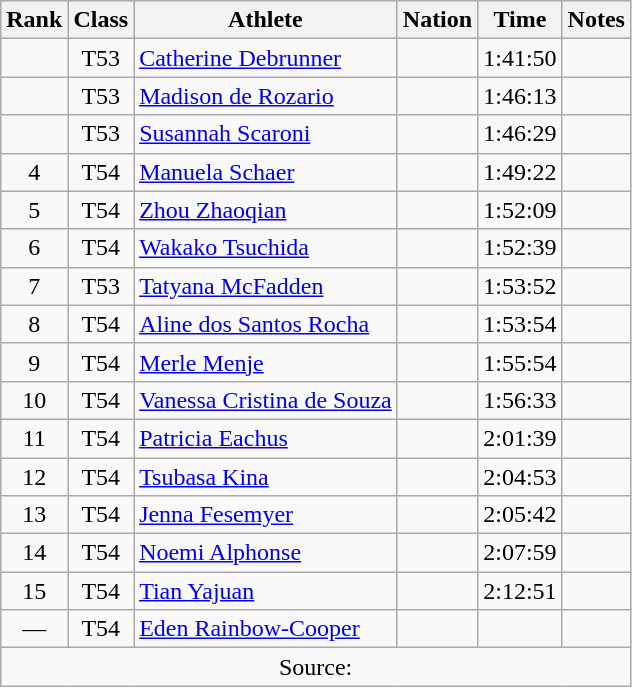<table class="wikitable sortable" style="text-align:center;">
<tr>
<th scope="col">Rank</th>
<th scope="col">Class</th>
<th scope="col">Athlete</th>
<th scope="col">Nation</th>
<th scope="col">Time</th>
<th scope="col">Notes</th>
</tr>
<tr>
<td></td>
<td>T53</td>
<td align=left><a href='#'>Catherine Debrunner</a></td>
<td align=left></td>
<td>1:41:50</td>
<td></td>
</tr>
<tr>
<td></td>
<td>T53</td>
<td align=left><a href='#'>Madison de Rozario</a></td>
<td align=left></td>
<td>1:46:13</td>
<td></td>
</tr>
<tr>
<td></td>
<td>T53</td>
<td align=left><a href='#'>Susannah Scaroni</a></td>
<td align=left></td>
<td>1:46:29</td>
<td></td>
</tr>
<tr>
<td>4</td>
<td>T54</td>
<td align=left><a href='#'>Manuela Schaer</a></td>
<td align=left></td>
<td>1:49:22</td>
<td></td>
</tr>
<tr>
<td>5</td>
<td>T54</td>
<td align=left><a href='#'>Zhou Zhaoqian</a></td>
<td align=left></td>
<td>1:52:09</td>
<td></td>
</tr>
<tr>
<td>6</td>
<td>T54</td>
<td align=left><a href='#'>Wakako Tsuchida</a></td>
<td align=left></td>
<td>1:52:39</td>
<td></td>
</tr>
<tr>
<td>7</td>
<td>T53</td>
<td align=left><a href='#'>Tatyana McFadden</a></td>
<td align=left></td>
<td>1:53:52</td>
<td></td>
</tr>
<tr>
<td>8</td>
<td>T54</td>
<td align=left><a href='#'>Aline dos Santos Rocha</a></td>
<td align=left></td>
<td>1:53:54</td>
<td></td>
</tr>
<tr>
<td>9</td>
<td>T54</td>
<td align=left><a href='#'>Merle Menje</a></td>
<td align=left></td>
<td>1:55:54</td>
<td></td>
</tr>
<tr>
<td>10</td>
<td>T54</td>
<td align=left><a href='#'>Vanessa Cristina de Souza</a></td>
<td align=left></td>
<td>1:56:33</td>
<td></td>
</tr>
<tr>
<td>11</td>
<td>T54</td>
<td align=left><a href='#'>Patricia Eachus</a></td>
<td align=left></td>
<td>2:01:39</td>
<td></td>
</tr>
<tr>
<td>12</td>
<td>T54</td>
<td align=left><a href='#'>Tsubasa Kina</a></td>
<td align=left></td>
<td>2:04:53</td>
<td></td>
</tr>
<tr>
<td>13</td>
<td>T54</td>
<td align=left><a href='#'>Jenna Fesemyer</a></td>
<td align=left></td>
<td>2:05:42</td>
<td></td>
</tr>
<tr>
<td>14</td>
<td>T54</td>
<td align=left><a href='#'>Noemi Alphonse</a></td>
<td align=left></td>
<td>2:07:59</td>
<td></td>
</tr>
<tr>
<td>15</td>
<td>T54</td>
<td align=left><a href='#'>Tian Yajuan</a></td>
<td align=left></td>
<td>2:12:51</td>
<td></td>
</tr>
<tr>
<td>—</td>
<td>T54</td>
<td align=left><a href='#'>Eden Rainbow-Cooper</a></td>
<td align=left></td>
<td></td>
<td></td>
</tr>
<tr class="sortbottom">
<td colspan=6>Source:</td>
</tr>
</table>
